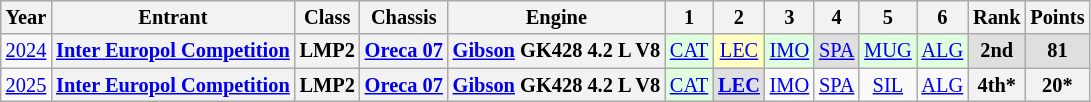<table class="wikitable" style="text-align:center; font-size:85%">
<tr>
<th>Year</th>
<th>Entrant</th>
<th>Class</th>
<th>Chassis</th>
<th>Engine</th>
<th>1</th>
<th>2</th>
<th>3</th>
<th>4</th>
<th>5</th>
<th>6</th>
<th>Rank</th>
<th>Points</th>
</tr>
<tr>
<td><a href='#'>2024</a></td>
<th nowrap><a href='#'>Inter Europol Competition</a></th>
<th>LMP2</th>
<th nowrap><a href='#'>Oreca 07</a></th>
<th nowrap><a href='#'>Gibson</a> GK428 4.2 L V8</th>
<td style="background:#DFFFDF;"><a href='#'>CAT</a><br></td>
<td style="background:#FFFFBF;"><a href='#'>LEC</a><br></td>
<td style="background:#DFFFDF;"><a href='#'>IMO</a><br></td>
<td style="background:#DFDFDF;"><a href='#'>SPA</a><br></td>
<td style="background:#DFFFDF;"><a href='#'>MUG</a><br></td>
<td style="background:#DFFFDF;"><a href='#'>ALG</a><br></td>
<th style="background:#DFDFDF;">2nd</th>
<th style="background:#DFDFDF;">81</th>
</tr>
<tr>
<td><a href='#'>2025</a></td>
<th><a href='#'>Inter Europol Competition</a></th>
<th>LMP2</th>
<th><a href='#'>Oreca 07</a></th>
<th><a href='#'>Gibson</a> GK428 4.2 L V8</th>
<td style="background:#DFFFDF;"><a href='#'>CAT</a><br></td>
<td style="background:#DFDFDF;"><strong><a href='#'>LEC</a></strong><br></td>
<td style="background:#;"><a href='#'>IMO</a><br></td>
<td style="background:#;"><a href='#'>SPA</a><br></td>
<td style="background:#;"><a href='#'>SIL</a><br></td>
<td style="background:#;"><a href='#'>ALG</a><br></td>
<th>4th*</th>
<th>20*</th>
</tr>
</table>
